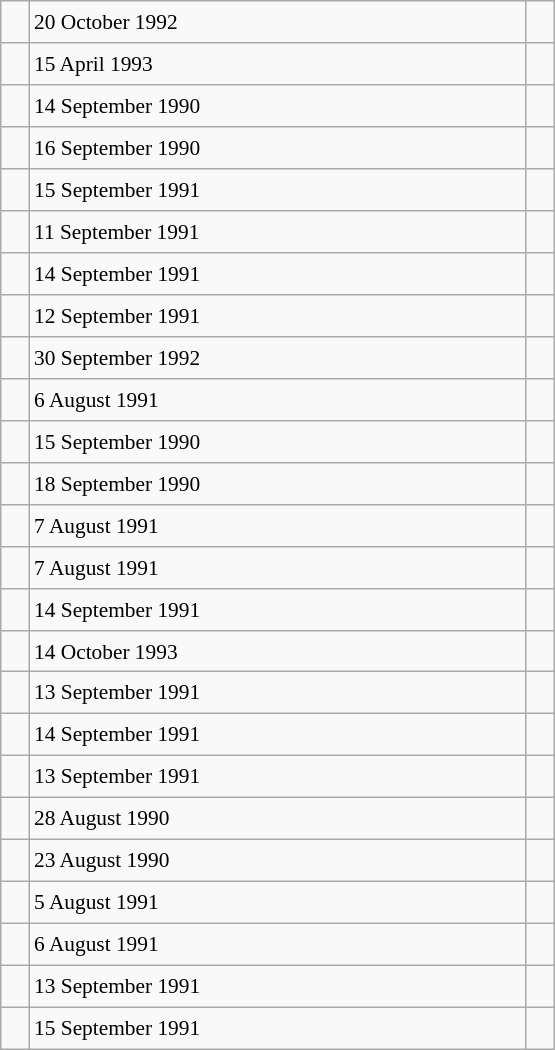<table class="wikitable" style="font-size: 89%; float: left; width: 26em; margin-right: 1em; height: 700px">
<tr>
<td></td>
<td>20 October 1992</td>
<td></td>
</tr>
<tr>
<td></td>
<td>15 April 1993</td>
<td></td>
</tr>
<tr>
<td></td>
<td>14 September 1990</td>
<td></td>
</tr>
<tr>
<td></td>
<td>16 September 1990</td>
<td></td>
</tr>
<tr>
<td></td>
<td>15 September 1991</td>
<td></td>
</tr>
<tr>
<td></td>
<td>11 September 1991</td>
<td></td>
</tr>
<tr>
<td></td>
<td>14 September 1991</td>
<td></td>
</tr>
<tr>
<td></td>
<td>12 September 1991</td>
<td></td>
</tr>
<tr>
<td></td>
<td>30 September 1992</td>
<td></td>
</tr>
<tr>
<td></td>
<td>6 August 1991</td>
<td></td>
</tr>
<tr>
<td></td>
<td>15 September 1990</td>
<td></td>
</tr>
<tr>
<td></td>
<td>18 September 1990</td>
<td></td>
</tr>
<tr>
<td></td>
<td>7 August 1991</td>
<td></td>
</tr>
<tr>
<td></td>
<td>7 August 1991</td>
<td></td>
</tr>
<tr>
<td></td>
<td>14 September 1991</td>
<td></td>
</tr>
<tr>
<td></td>
<td>14 October 1993</td>
<td></td>
</tr>
<tr>
<td></td>
<td>13 September 1991</td>
<td></td>
</tr>
<tr>
<td></td>
<td>14 September 1991</td>
<td></td>
</tr>
<tr>
<td></td>
<td>13 September 1991</td>
<td></td>
</tr>
<tr>
<td></td>
<td>28 August 1990</td>
<td></td>
</tr>
<tr>
<td></td>
<td>23 August 1990</td>
<td></td>
</tr>
<tr>
<td></td>
<td>5 August 1991</td>
<td></td>
</tr>
<tr>
<td></td>
<td>6 August 1991</td>
<td></td>
</tr>
<tr>
<td></td>
<td>13 September 1991</td>
<td></td>
</tr>
<tr>
<td></td>
<td>15 September 1991</td>
<td></td>
</tr>
</table>
